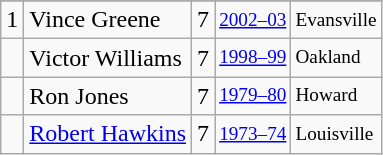<table class="wikitable">
<tr>
</tr>
<tr>
<td>1</td>
<td>Vince Greene</td>
<td>7</td>
<td style="font-size:80%;"><a href='#'>2002–03</a></td>
<td style="font-size:80%;">Evansville</td>
</tr>
<tr>
<td></td>
<td>Victor Williams</td>
<td>7</td>
<td style="font-size:80%;"><a href='#'>1998–99</a></td>
<td style="font-size:80%;">Oakland</td>
</tr>
<tr>
<td></td>
<td>Ron Jones</td>
<td>7</td>
<td style="font-size:80%;"><a href='#'>1979–80</a></td>
<td style="font-size:80%;">Howard</td>
</tr>
<tr>
<td></td>
<td><a href='#'>Robert Hawkins</a></td>
<td>7</td>
<td style="font-size:80%;"><a href='#'>1973–74</a></td>
<td style="font-size:80%;">Louisville</td>
</tr>
</table>
